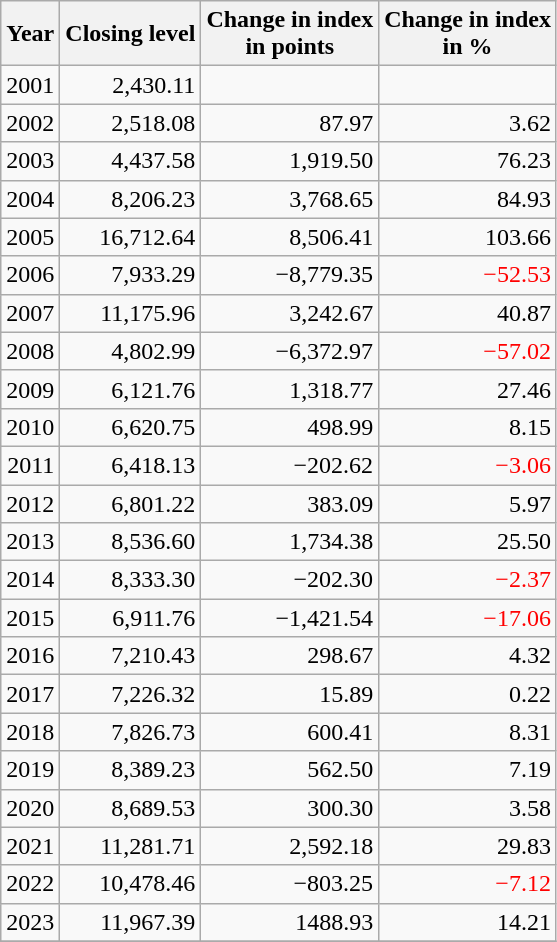<table class="wikitable sortable" style="text-align:right;">
<tr>
<th>Year</th>
<th>Closing level</th>
<th>Change in index<br>in points</th>
<th>Change in index<br>in %</th>
</tr>
<tr>
<td>2001</td>
<td>2,430.11</td>
<td></td>
<td></td>
</tr>
<tr>
<td>2002</td>
<td>2,518.08</td>
<td>87.97</td>
<td>3.62</td>
</tr>
<tr>
<td>2003</td>
<td>4,437.58</td>
<td>1,919.50</td>
<td>76.23</td>
</tr>
<tr>
<td>2004</td>
<td>8,206.23</td>
<td>3,768.65</td>
<td>84.93</td>
</tr>
<tr>
<td>2005</td>
<td>16,712.64</td>
<td>8,506.41</td>
<td>103.66</td>
</tr>
<tr>
<td>2006</td>
<td>7,933.29</td>
<td>−8,779.35</td>
<td style="color:red">−52.53</td>
</tr>
<tr>
<td>2007</td>
<td>11,175.96</td>
<td>3,242.67</td>
<td>40.87</td>
</tr>
<tr>
<td>2008</td>
<td>4,802.99</td>
<td>−6,372.97</td>
<td style="color:red">−57.02</td>
</tr>
<tr>
<td>2009</td>
<td>6,121.76</td>
<td>1,318.77</td>
<td>27.46</td>
</tr>
<tr>
<td>2010</td>
<td>6,620.75</td>
<td>498.99</td>
<td>8.15</td>
</tr>
<tr>
<td>2011</td>
<td>6,418.13</td>
<td>−202.62</td>
<td style="color:red">−3.06</td>
</tr>
<tr>
<td>2012</td>
<td>6,801.22</td>
<td>383.09</td>
<td>5.97</td>
</tr>
<tr>
<td>2013</td>
<td>8,536.60</td>
<td>1,734.38</td>
<td>25.50</td>
</tr>
<tr>
<td>2014</td>
<td>8,333.30</td>
<td>−202.30</td>
<td style="color:red">−2.37</td>
</tr>
<tr>
<td>2015</td>
<td>6,911.76</td>
<td>−1,421.54</td>
<td style="color:red">−17.06</td>
</tr>
<tr>
<td>2016</td>
<td>7,210.43</td>
<td>298.67</td>
<td>4.32</td>
</tr>
<tr>
<td>2017</td>
<td>7,226.32</td>
<td>15.89</td>
<td>0.22</td>
</tr>
<tr>
<td>2018</td>
<td>7,826.73</td>
<td>600.41</td>
<td>8.31</td>
</tr>
<tr>
<td>2019</td>
<td>8,389.23</td>
<td>562.50</td>
<td>7.19</td>
</tr>
<tr>
<td>2020</td>
<td>8,689.53</td>
<td>300.30</td>
<td>3.58</td>
</tr>
<tr>
<td>2021</td>
<td>11,281.71</td>
<td>2,592.18</td>
<td>29.83</td>
</tr>
<tr>
<td>2022</td>
<td>10,478.46</td>
<td>−803.25</td>
<td style="color:red">−7.12</td>
</tr>
<tr>
<td>2023</td>
<td>11,967.39</td>
<td>1488.93</td>
<td>14.21</td>
</tr>
<tr>
</tr>
</table>
